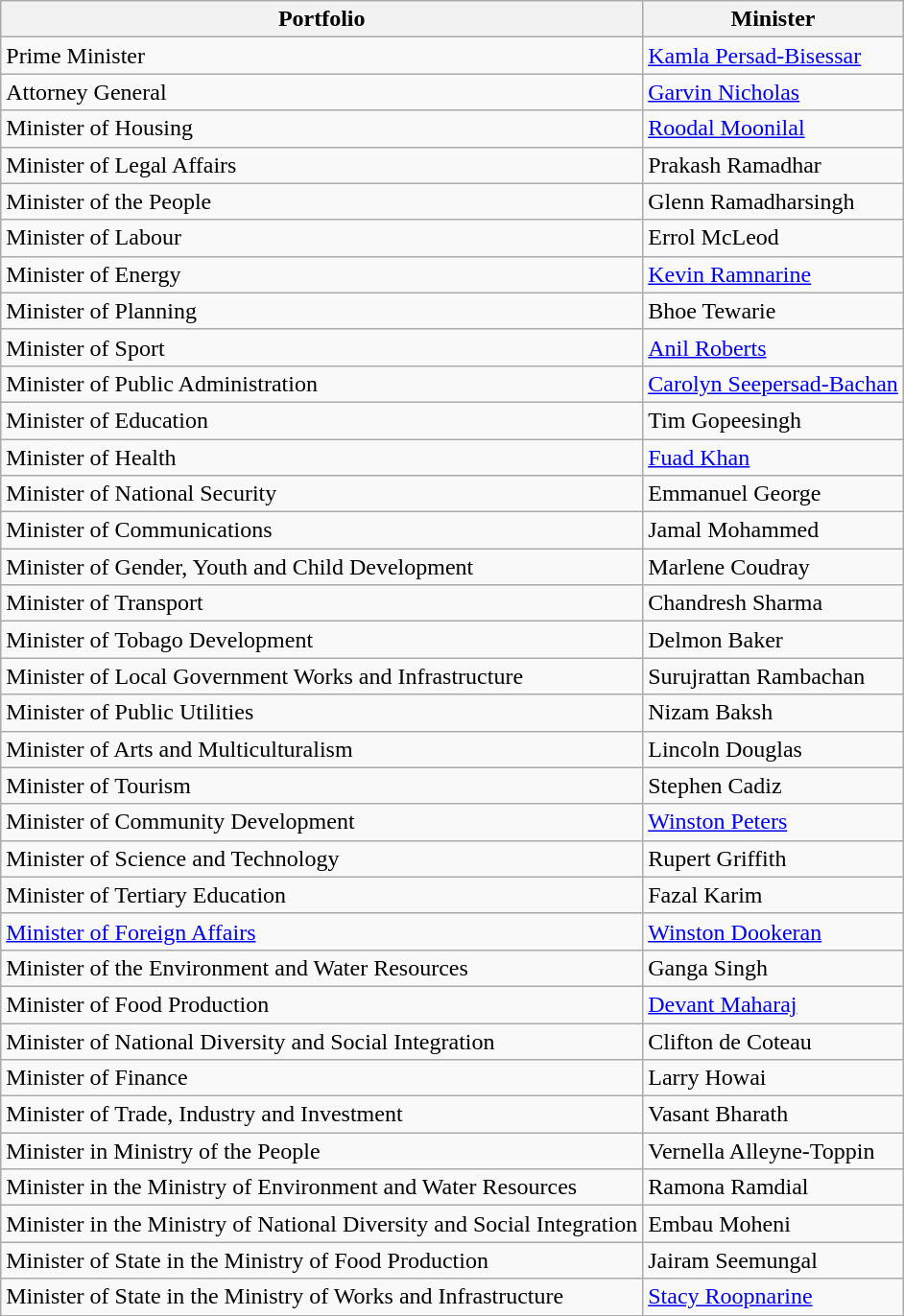<table class="wikitable">
<tr>
<th>Portfolio</th>
<th>Minister</th>
</tr>
<tr>
<td>Prime Minister</td>
<td><a href='#'>Kamla Persad-Bisessar</a></td>
</tr>
<tr>
<td>Attorney General</td>
<td><a href='#'>Garvin Nicholas</a></td>
</tr>
<tr>
<td>Minister of Housing</td>
<td><a href='#'>Roodal Moonilal</a></td>
</tr>
<tr>
<td>Minister of Legal Affairs</td>
<td>Prakash Ramadhar</td>
</tr>
<tr>
<td>Minister of the People</td>
<td>Glenn Ramadharsingh</td>
</tr>
<tr>
<td>Minister of Labour</td>
<td>Errol McLeod</td>
</tr>
<tr>
<td>Minister of Energy</td>
<td><a href='#'>Kevin Ramnarine</a></td>
</tr>
<tr>
<td>Minister of Planning</td>
<td>Bhoe Tewarie</td>
</tr>
<tr>
<td>Minister of Sport</td>
<td><a href='#'>Anil Roberts</a></td>
</tr>
<tr>
<td>Minister of Public Administration</td>
<td><a href='#'>Carolyn Seepersad-Bachan</a></td>
</tr>
<tr>
<td>Minister of Education</td>
<td>Tim Gopeesingh</td>
</tr>
<tr>
<td>Minister of Health</td>
<td><a href='#'>Fuad Khan</a></td>
</tr>
<tr>
<td>Minister of National Security</td>
<td>Emmanuel George</td>
</tr>
<tr>
<td>Minister of Communications</td>
<td>Jamal Mohammed</td>
</tr>
<tr>
<td>Minister of Gender, Youth and Child Development</td>
<td>Marlene Coudray</td>
</tr>
<tr>
<td>Minister of Transport</td>
<td>Chandresh Sharma</td>
</tr>
<tr>
<td>Minister of Tobago Development</td>
<td>Delmon Baker</td>
</tr>
<tr>
<td>Minister of Local Government Works and Infrastructure</td>
<td>Surujrattan Rambachan</td>
</tr>
<tr>
<td>Minister of Public Utilities</td>
<td>Nizam Baksh</td>
</tr>
<tr>
<td>Minister of Arts and Multiculturalism</td>
<td>Lincoln Douglas</td>
</tr>
<tr>
<td>Minister of Tourism</td>
<td>Stephen Cadiz</td>
</tr>
<tr>
<td>Minister of Community Development</td>
<td><a href='#'>Winston Peters</a></td>
</tr>
<tr>
<td>Minister of Science and Technology</td>
<td>Rupert Griffith</td>
</tr>
<tr>
<td>Minister of Tertiary Education</td>
<td>Fazal Karim</td>
</tr>
<tr>
<td><a href='#'>Minister of Foreign Affairs</a></td>
<td><a href='#'>Winston Dookeran</a></td>
</tr>
<tr>
<td>Minister of the Environment and Water Resources</td>
<td>Ganga Singh</td>
</tr>
<tr>
<td>Minister of Food Production</td>
<td><a href='#'>Devant Maharaj</a></td>
</tr>
<tr>
<td>Minister of National Diversity and Social Integration</td>
<td>Clifton de Coteau</td>
</tr>
<tr>
<td>Minister of Finance</td>
<td>Larry Howai</td>
</tr>
<tr>
<td>Minister of Trade, Industry and Investment</td>
<td>Vasant Bharath</td>
</tr>
<tr>
<td>Minister in Ministry of the People</td>
<td>Vernella Alleyne-Toppin</td>
</tr>
<tr>
<td>Minister in the Ministry of Environment and Water Resources</td>
<td>Ramona Ramdial</td>
</tr>
<tr>
<td>Minister in the Ministry of National Diversity and Social Integration</td>
<td>Embau Moheni</td>
</tr>
<tr>
<td>Minister of State in the Ministry of Food Production</td>
<td>Jairam Seemungal</td>
</tr>
<tr>
<td>Minister of State in the Ministry of Works and Infrastructure</td>
<td><a href='#'>Stacy Roopnarine</a></td>
</tr>
</table>
